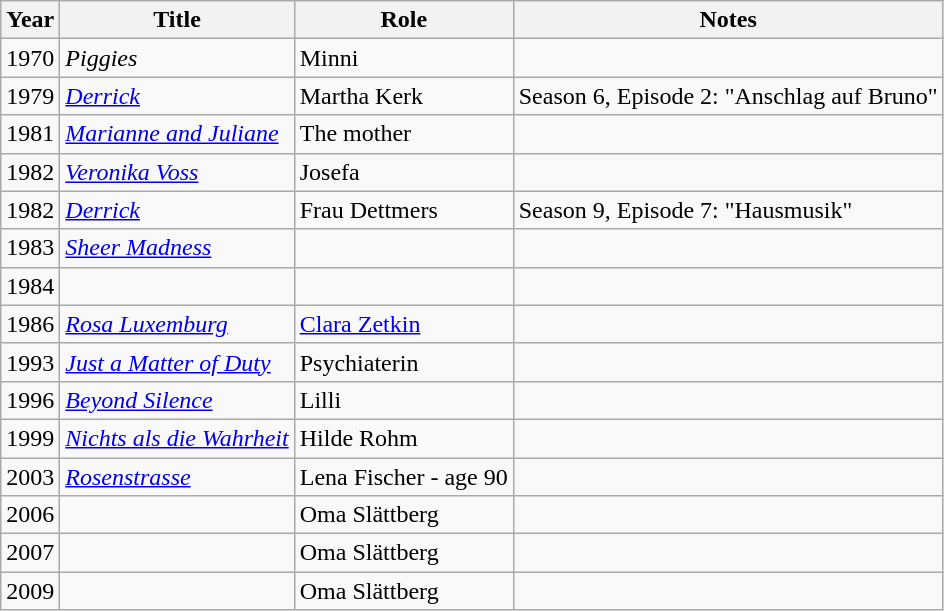<table class="wikitable">
<tr>
<th>Year</th>
<th>Title</th>
<th>Role</th>
<th>Notes</th>
</tr>
<tr>
<td>1970</td>
<td><em>Piggies</em></td>
<td>Minni</td>
<td></td>
</tr>
<tr>
<td>1979</td>
<td><em><a href='#'>Derrick</a></em></td>
<td>Martha Kerk</td>
<td>Season 6, Episode 2: "Anschlag auf Bruno"</td>
</tr>
<tr>
<td>1981</td>
<td><em><a href='#'>Marianne and Juliane</a></em></td>
<td>The mother</td>
<td></td>
</tr>
<tr>
<td>1982</td>
<td><em><a href='#'>Veronika Voss</a></em></td>
<td>Josefa</td>
<td></td>
</tr>
<tr>
<td>1982</td>
<td><em><a href='#'>Derrick</a></em></td>
<td>Frau Dettmers</td>
<td>Season 9, Episode 7: "Hausmusik"</td>
</tr>
<tr>
<td>1983</td>
<td><em><a href='#'>Sheer Madness</a></em></td>
<td></td>
<td></td>
</tr>
<tr>
<td>1984</td>
<td><em></em></td>
<td></td>
<td></td>
</tr>
<tr>
<td>1986</td>
<td><em><a href='#'>Rosa Luxemburg</a></em></td>
<td><a href='#'>Clara Zetkin</a></td>
<td></td>
</tr>
<tr>
<td>1993</td>
<td><em><a href='#'>Just a Matter of Duty</a></em></td>
<td>Psychiaterin</td>
<td></td>
</tr>
<tr>
<td>1996</td>
<td><em><a href='#'>Beyond Silence</a></em></td>
<td>Lilli</td>
<td></td>
</tr>
<tr>
<td>1999</td>
<td><em><a href='#'>Nichts als die Wahrheit</a></em></td>
<td>Hilde Rohm</td>
<td></td>
</tr>
<tr>
<td>2003</td>
<td><em><a href='#'>Rosenstrasse</a></em></td>
<td>Lena Fischer - age 90</td>
<td></td>
</tr>
<tr>
<td>2006</td>
<td><em></em></td>
<td>Oma Slättberg</td>
<td></td>
</tr>
<tr>
<td>2007</td>
<td><em></em></td>
<td>Oma Slättberg</td>
<td></td>
</tr>
<tr>
<td>2009</td>
<td><em></em></td>
<td>Oma Slättberg</td>
<td></td>
</tr>
</table>
